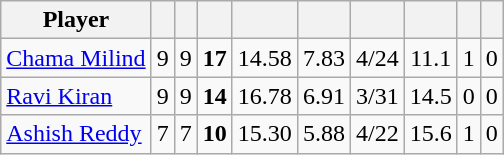<table class="wikitable sortable" style="text-align: center;">
<tr>
<th class="unsortable">Player</th>
<th></th>
<th></th>
<th></th>
<th></th>
<th></th>
<th></th>
<th></th>
<th></th>
<th></th>
</tr>
<tr>
<td style="text-align:left"><a href='#'>Chama Milind</a></td>
<td style="text-align:left">9</td>
<td>9</td>
<td><strong>17</strong></td>
<td>14.58</td>
<td>7.83</td>
<td>4/24</td>
<td>11.1</td>
<td>1</td>
<td>0</td>
</tr>
<tr>
<td style="text-align:left"><a href='#'>Ravi Kiran</a></td>
<td style="text-align:left">9</td>
<td>9</td>
<td><strong>14</strong></td>
<td>16.78</td>
<td>6.91</td>
<td>3/31</td>
<td>14.5</td>
<td>0</td>
<td>0</td>
</tr>
<tr>
<td style="text-align:left"><a href='#'>Ashish Reddy</a></td>
<td style="text-align:left">7</td>
<td>7</td>
<td><strong>10</strong></td>
<td>15.30</td>
<td>5.88</td>
<td>4/22</td>
<td>15.6</td>
<td>1</td>
<td>0</td>
</tr>
</table>
